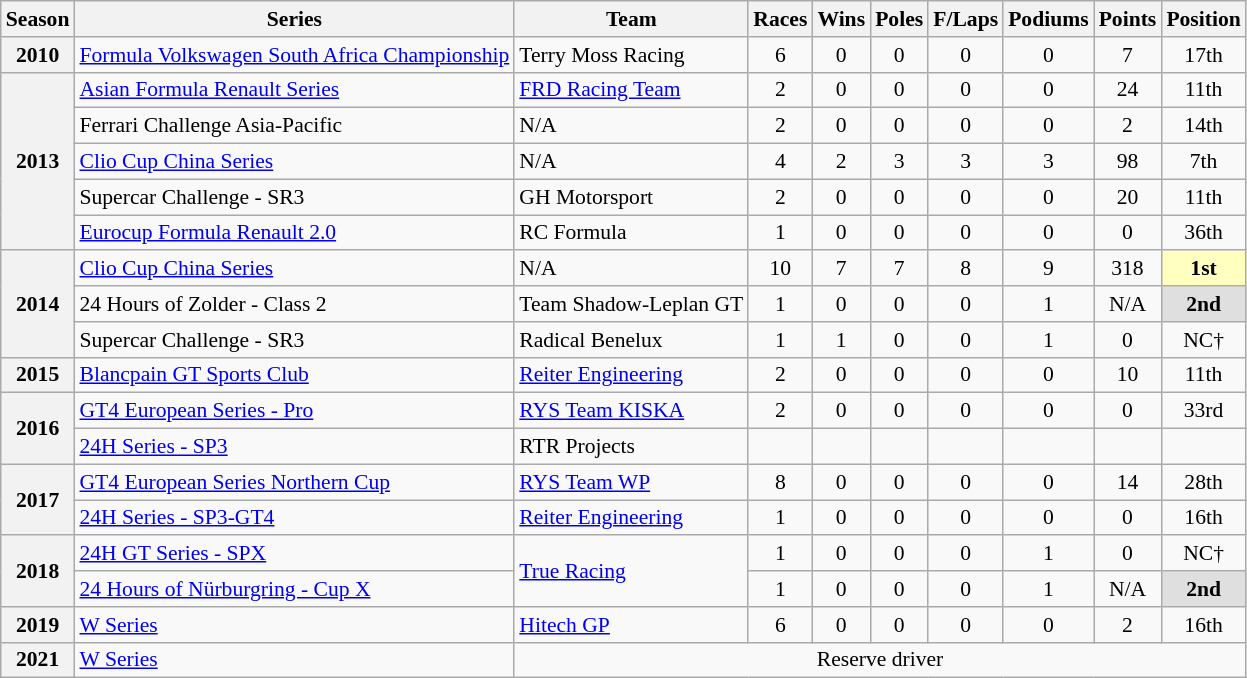<table class="wikitable" style="font-size: 90%; text-align:center">
<tr>
<th>Season</th>
<th>Series</th>
<th>Team</th>
<th>Races</th>
<th>Wins</th>
<th>Poles</th>
<th>F/Laps</th>
<th>Podiums</th>
<th>Points</th>
<th>Position</th>
</tr>
<tr>
<th>2010</th>
<td align=left><a href='#'>Formula Volkswagen South Africa Championship</a></td>
<td align=left>Terry Moss Racing</td>
<td>6</td>
<td>0</td>
<td>0</td>
<td>0</td>
<td>0</td>
<td>7</td>
<td>17th</td>
</tr>
<tr>
<th rowspan="5">2013</th>
<td align=left><a href='#'>Asian Formula Renault Series</a></td>
<td align=left><a href='#'>FRD Racing Team</a></td>
<td>2</td>
<td>0</td>
<td>0</td>
<td>0</td>
<td>0</td>
<td>24</td>
<td>11th</td>
</tr>
<tr>
<td align=left>Ferrari Challenge Asia-Pacific</td>
<td align=left>N/A</td>
<td>2</td>
<td>0</td>
<td>0</td>
<td>0</td>
<td>0</td>
<td>2</td>
<td>14th</td>
</tr>
<tr>
<td align=left><a href='#'>Clio Cup China Series</a></td>
<td align=left>N/A</td>
<td>4</td>
<td>2</td>
<td>3</td>
<td>3</td>
<td>3</td>
<td>98</td>
<td>7th</td>
</tr>
<tr>
<td align=left>Supercar Challenge - SR3</td>
<td align=left>GH Motorsport</td>
<td>2</td>
<td>0</td>
<td>0</td>
<td>0</td>
<td>0</td>
<td>20</td>
<td>11th</td>
</tr>
<tr>
<td align=left><a href='#'>Eurocup Formula Renault 2.0</a></td>
<td align=left>RC Formula</td>
<td>1</td>
<td>0</td>
<td>0</td>
<td>0</td>
<td>0</td>
<td>0</td>
<td>36th</td>
</tr>
<tr>
<th rowspan="3">2014</th>
<td align=left><a href='#'>Clio Cup China Series</a></td>
<td align=left>N/A</td>
<td>10</td>
<td>7</td>
<td>7</td>
<td>8</td>
<td>9</td>
<td>318</td>
<td style="background:#FFFFBF;"><strong>1st</strong></td>
</tr>
<tr>
<td align=left>24 Hours of Zolder - Class 2</td>
<td align=left>Team Shadow-Leplan GT</td>
<td>1</td>
<td>0</td>
<td>0</td>
<td>0</td>
<td>1</td>
<td>N/A</td>
<td style="background:#DFDFDF;"><strong>2nd</strong></td>
</tr>
<tr>
<td align=left>Supercar Challenge - SR3</td>
<td align=left>Radical Benelux</td>
<td>1</td>
<td>1</td>
<td>0</td>
<td>0</td>
<td>1</td>
<td>0</td>
<td>NC†</td>
</tr>
<tr>
<th>2015</th>
<td align=left><a href='#'>Blancpain GT Sports Club</a></td>
<td align=left><a href='#'>Reiter Engineering</a></td>
<td>2</td>
<td>0</td>
<td>0</td>
<td>0</td>
<td>0</td>
<td>10</td>
<td>11th</td>
</tr>
<tr>
<th rowspan="2">2016</th>
<td align=left><a href='#'>GT4 European Series - Pro</a></td>
<td align=left><a href='#'>RYS Team KISKA</a></td>
<td>2</td>
<td>0</td>
<td>0</td>
<td>0</td>
<td>0</td>
<td>0</td>
<td>33rd</td>
</tr>
<tr>
<td align=left><a href='#'>24H Series - SP3</a></td>
<td align=left>RTR Projects</td>
<td></td>
<td></td>
<td></td>
<td></td>
<td></td>
<td></td>
<td></td>
</tr>
<tr>
<th rowspan="2">2017</th>
<td align=left><a href='#'>GT4 European Series Northern Cup</a></td>
<td align=left><a href='#'>RYS Team WP</a></td>
<td>8</td>
<td>0</td>
<td>0</td>
<td>0</td>
<td>0</td>
<td>14</td>
<td>28th</td>
</tr>
<tr>
<td align=left><a href='#'>24H Series - SP3-GT4</a></td>
<td align=left><a href='#'>Reiter Engineering</a></td>
<td>1</td>
<td>0</td>
<td>0</td>
<td>0</td>
<td>0</td>
<td>0</td>
<td>16th</td>
</tr>
<tr>
<th rowspan="2">2018</th>
<td align=left><a href='#'>24H GT Series - SPX</a></td>
<td rowspan="2" align=left><a href='#'>True Racing</a></td>
<td>1</td>
<td>0</td>
<td>0</td>
<td>0</td>
<td>1</td>
<td>0</td>
<td>NC†</td>
</tr>
<tr>
<td align=left><a href='#'>24 Hours of Nürburgring - Cup X</a></td>
<td>1</td>
<td>0</td>
<td>0</td>
<td>0</td>
<td>1</td>
<td>N/A</td>
<td style="background:#DFDFDF;"><strong>2nd</strong></td>
</tr>
<tr>
<th>2019</th>
<td align=left><a href='#'>W Series</a></td>
<td align=left><a href='#'>Hitech GP</a></td>
<td>6</td>
<td>0</td>
<td>0</td>
<td>0</td>
<td>0</td>
<td>2</td>
<td>16th</td>
</tr>
<tr>
<th>2021</th>
<td align=left><a href='#'>W Series</a></td>
<td colspan="8">Reserve driver</td>
</tr>
</table>
